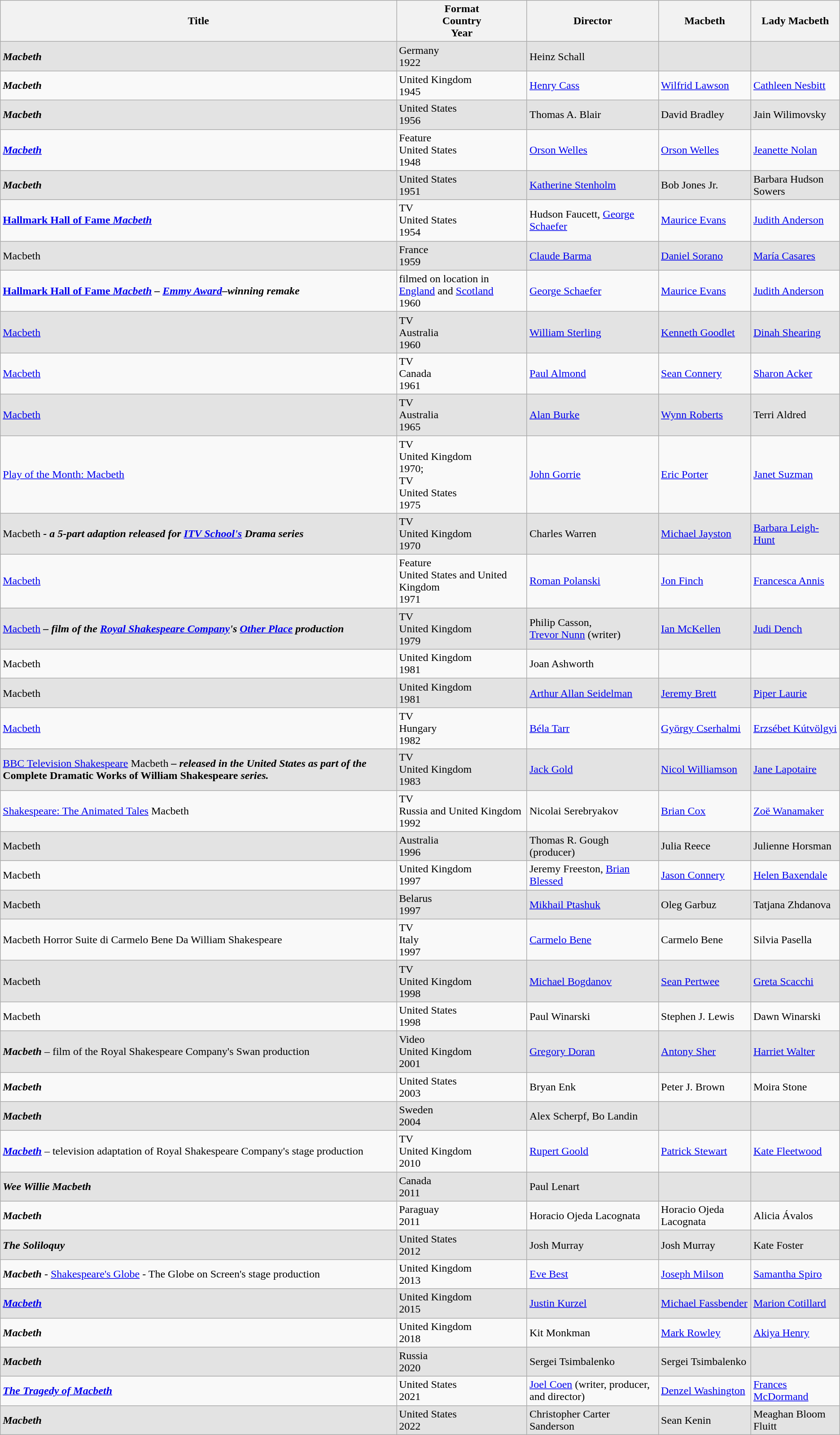<table class="wikitable">
<tr>
<th>Title</th>
<th>Format<br>Country<br>Year</th>
<th>Director</th>
<th>Macbeth</th>
<th>Lady Macbeth</th>
</tr>
<tr bgcolor="#e3e3e3">
<td><strong><em>Macbeth</em></strong></td>
<td>Germany<br>1922</td>
<td>Heinz Schall</td>
<td></td>
<td></td>
</tr>
<tr>
<td><strong><em>Macbeth</em></strong></td>
<td>United Kingdom<br>1945</td>
<td><a href='#'>Henry Cass</a></td>
<td><a href='#'>Wilfrid Lawson</a></td>
<td><a href='#'>Cathleen Nesbitt</a></td>
</tr>
<tr bgcolor="#e3e3e3">
<td><strong><em>Macbeth</em></strong></td>
<td>United States<br>1956</td>
<td>Thomas A. Blair</td>
<td>David Bradley</td>
<td>Jain Wilimovsky</td>
</tr>
<tr>
<td><em><a href='#'><strong>Macbeth</strong></a></em></td>
<td>Feature<br>United States<br>1948</td>
<td><a href='#'>Orson Welles</a></td>
<td><a href='#'>Orson Welles</a></td>
<td><a href='#'>Jeanette Nolan</a></td>
</tr>
<tr bgcolor="#e3e3e3">
<td><strong><em>Macbeth</em></strong></td>
<td>United States<br>1951</td>
<td><a href='#'>Katherine Stenholm</a></td>
<td>Bob Jones Jr.</td>
<td>Barbara Hudson Sowers</td>
</tr>
<tr>
<td><a href='#'><strong>Hallmark Hall of Fame <em>Macbeth<strong><em></a></td>
<td>TV<br>United States<br>1954</td>
<td>Hudson Faucett, <a href='#'>George Schaefer</a></td>
<td><a href='#'>Maurice Evans</a></td>
<td><a href='#'>Judith Anderson</a></td>
</tr>
<tr bgcolor="#e3e3e3">
<td></em></strong>Macbeth</strong></em></td>
<td>France<br>1959</td>
<td><a href='#'>Claude Barma</a></td>
<td><a href='#'>Daniel Sorano</a></td>
<td><a href='#'>María Casares</a></td>
</tr>
<tr>
<td><a href='#'><strong>Hallmark Hall of Fame <em>Macbeth<strong><em></a> – <a href='#'>Emmy Award</a>–winning remake</td>
<td>filmed on location in <a href='#'>England</a> and <a href='#'>Scotland</a><br>1960</td>
<td><a href='#'>George Schaefer</a></td>
<td><a href='#'>Maurice Evans</a></td>
<td><a href='#'>Judith Anderson</a></td>
</tr>
<tr bgcolor="#e3e3e3">
<td><a href='#'></em></strong>Macbeth<strong><em></a></td>
<td>TV<br>Australia<br>1960</td>
<td><a href='#'>William Sterling</a></td>
<td><a href='#'>Kenneth Goodlet</a></td>
<td><a href='#'>Dinah Shearing</a></td>
</tr>
<tr>
<td><a href='#'></em></strong>Macbeth<strong><em></a></td>
<td>TV<br>Canada<br>1961</td>
<td><a href='#'>Paul Almond</a></td>
<td><a href='#'>Sean Connery</a></td>
<td><a href='#'>Sharon Acker</a></td>
</tr>
<tr bgcolor="#e3e3e3">
<td><a href='#'></strong>Macbeth<strong></a></td>
<td>TV<br>Australia<br>1965</td>
<td><a href='#'>Alan Burke</a></td>
<td><a href='#'>Wynn Roberts</a></td>
<td>Terri Aldred</td>
</tr>
<tr>
<td></em><a href='#'></strong>Play of the Month: Macbeth<strong></a> <em></td>
<td>TV<br>United Kingdom<br>1970;<br>TV<br>United States<br>1975</td>
<td><a href='#'>John Gorrie</a></td>
<td><a href='#'>Eric Porter</a></td>
<td><a href='#'>Janet Suzman</a></td>
</tr>
<tr bgcolor="#e3e3e3">
<td></em></strong>Macbeth<strong><em> - a 5-part adaption released for <a href='#'>ITV School's</a> Drama series</td>
<td>TV<br>United Kingdom<br>1970</td>
<td>Charles Warren</td>
<td><a href='#'>Michael Jayston</a></td>
<td><a href='#'>Barbara Leigh-Hunt</a></td>
</tr>
<tr>
<td></em><a href='#'></strong>Macbeth<strong></a><em></td>
<td>Feature<br>United States and United Kingdom<br>1971</td>
<td><a href='#'>Roman Polanski</a></td>
<td><a href='#'>Jon Finch</a></td>
<td><a href='#'>Francesca Annis</a></td>
</tr>
<tr bgcolor="#e3e3e3">
<td><a href='#'></em></strong>Macbeth<strong><em></a> – film of the <a href='#'>Royal Shakespeare Company</a>'s <a href='#'>Other Place</a> production</td>
<td>TV<br>United Kingdom<br>1979</td>
<td>Philip Casson,<br><a href='#'>Trevor Nunn</a> (writer)</td>
<td><a href='#'>Ian McKellen</a></td>
<td><a href='#'>Judi Dench</a></td>
</tr>
<tr>
<td></em></strong>Macbeth<strong><em></td>
<td>United Kingdom<br>1981</td>
<td>Joan Ashworth</td>
<td></td>
<td></td>
</tr>
<tr bgcolor="#e3e3e3">
<td></em></strong>Macbeth<strong><em></td>
<td>United Kingdom<br>1981</td>
<td><a href='#'>Arthur Allan Seidelman</a></td>
<td><a href='#'>Jeremy Brett</a></td>
<td><a href='#'>Piper Laurie</a></td>
</tr>
<tr>
<td></em><a href='#'></strong>Macbeth<strong></a><em></td>
<td>TV<br>Hungary<br>1982</td>
<td><a href='#'>Béla Tarr</a></td>
<td><a href='#'>György Cserhalmi</a></td>
<td><a href='#'>Erzsébet Kútvölgyi</a></td>
</tr>
<tr bgcolor="#e3e3e3">
<td></em><a href='#'>BBC Television Shakespeare</a><em> </em></strong>Macbeth<strong><em> – released in the United States as part of the </em>Complete Dramatic Works of William Shakespeare<em> series.</td>
<td>TV<br>United Kingdom<br>1983</td>
<td><a href='#'>Jack Gold</a></td>
<td><a href='#'>Nicol Williamson</a></td>
<td><a href='#'>Jane Lapotaire</a></td>
</tr>
<tr>
<td></em><a href='#'>Shakespeare: The Animated Tales</a><em> </em></strong>Macbeth<strong><em></td>
<td>TV<br>Russia and United Kingdom<br>1992</td>
<td>Nicolai Serebryakov</td>
<td><a href='#'>Brian Cox</a></td>
<td><a href='#'>Zoë Wanamaker</a></td>
</tr>
<tr bgcolor="#e3e3e3">
<td></em></strong>Macbeth<strong><em></td>
<td>Australia<br>1996</td>
<td>Thomas R. Gough (producer)</td>
<td>Julia Reece</td>
<td>Julienne Horsman</td>
</tr>
<tr>
<td></em></strong>Macbeth<strong><em></td>
<td>United Kingdom<br>1997</td>
<td>Jeremy Freeston,  <a href='#'>Brian Blessed</a></td>
<td><a href='#'>Jason Connery</a></td>
<td><a href='#'>Helen Baxendale</a></td>
</tr>
<tr bgcolor="#e3e3e3">
<td></em></strong>Macbeth<strong><em></td>
<td>Belarus<br>1997</td>
<td><a href='#'>Mikhail Ptashuk</a></td>
<td>Oleg Garbuz</td>
<td>Tatjana Zhdanova</td>
</tr>
<tr>
<td></em></strong>Macbeth Horror Suite di Carmelo Bene Da William Shakespeare<strong><em> </td>
<td>TV<br>Italy<br>1997</td>
<td><a href='#'>Carmelo Bene</a></td>
<td>Carmelo Bene</td>
<td>Silvia Pasella</td>
</tr>
<tr bgcolor="#e3e3e3">
<td></em></strong>Macbeth<strong><em></td>
<td>TV<br>United Kingdom<br>1998</td>
<td><a href='#'>Michael Bogdanov</a></td>
<td><a href='#'>Sean Pertwee</a></td>
<td><a href='#'>Greta Scacchi</a></td>
</tr>
<tr>
<td></em></strong>Macbeth</strong></em></td>
<td>United States<br>1998</td>
<td>Paul Winarski</td>
<td>Stephen J. Lewis</td>
<td>Dawn Winarski</td>
</tr>
<tr bgcolor="#e3e3e3">
<td><strong><em>Macbeth</em></strong> – film of the Royal Shakespeare Company's Swan production</td>
<td>Video<br>United Kingdom<br>2001</td>
<td><a href='#'>Gregory Doran</a></td>
<td><a href='#'>Antony Sher</a></td>
<td><a href='#'>Harriet Walter</a></td>
</tr>
<tr>
<td><strong><em>Macbeth</em></strong></td>
<td>United States<br>2003</td>
<td>Bryan Enk</td>
<td>Peter J. Brown</td>
<td>Moira Stone</td>
</tr>
<tr bgcolor="#e3e3e3">
<td><strong><em>Macbeth</em></strong></td>
<td>Sweden<br>2004</td>
<td>Alex Scherpf, Bo Landin</td>
<td></td>
<td></td>
</tr>
<tr>
<td><em><a href='#'><strong>Macbeth</strong></a> –</em> television adaptation of Royal Shakespeare Company's stage production</td>
<td>TV<br>United Kingdom<br>2010</td>
<td><a href='#'>Rupert Goold</a></td>
<td><a href='#'>Patrick Stewart</a></td>
<td><a href='#'>Kate Fleetwood</a></td>
</tr>
<tr bgcolor="#e3e3e3">
<td><strong><em>Wee Willie Macbeth</em></strong></td>
<td>Canada<br>2011</td>
<td>Paul Lenart</td>
<td></td>
<td></td>
</tr>
<tr>
<td><strong><em>Macbeth</em></strong></td>
<td>Paraguay<br>2011</td>
<td>Horacio Ojeda Lacognata</td>
<td>Horacio Ojeda Lacognata</td>
<td>Alicia Ávalos</td>
</tr>
<tr bgcolor="#e3e3e3">
<td><strong><em>The Soliloquy</em></strong></td>
<td>United States<br>2012</td>
<td>Josh Murray</td>
<td>Josh Murray</td>
<td>Kate Foster</td>
</tr>
<tr>
<td><strong><em>Macbeth</em></strong> -  <a href='#'>Shakespeare's Globe</a> - The Globe on Screen's stage production</td>
<td>United Kingdom<br>2013</td>
<td><a href='#'>Eve Best</a></td>
<td><a href='#'>Joseph Milson</a></td>
<td><a href='#'>Samantha Spiro</a></td>
</tr>
<tr bgcolor="#e3e3e3">
<td><em><a href='#'><strong>Macbeth</strong></a></em></td>
<td>United Kingdom<br>2015</td>
<td><a href='#'>Justin Kurzel</a></td>
<td><a href='#'>Michael Fassbender</a></td>
<td><a href='#'>Marion Cotillard</a></td>
</tr>
<tr>
<td><strong><em>Macbeth</em></strong></td>
<td>United Kingdom<br>2018</td>
<td>Kit Monkman</td>
<td><a href='#'>Mark Rowley</a></td>
<td><a href='#'>Akiya Henry</a></td>
</tr>
<tr bgcolor="#e3e3e3">
<td><strong><em>Macbeth</em></strong></td>
<td>Russia<br>2020</td>
<td>Sergei Tsimbalenko</td>
<td>Sergei Tsimbalenko</td>
<td></td>
</tr>
<tr>
<td><em><a href='#'><strong>The Tragedy of Macbeth</strong></a></em></td>
<td>United States<br>2021</td>
<td><a href='#'>Joel Coen</a> (writer, producer, and director)</td>
<td><a href='#'>Denzel Washington</a></td>
<td><a href='#'>Frances McDormand</a></td>
</tr>
<tr bgcolor="#e3e3e3">
<td><strong><em>Macbeth</em></strong></td>
<td>United States<br>2022</td>
<td>Christopher Carter Sanderson</td>
<td>Sean Kenin</td>
<td>Meaghan Bloom Fluitt</td>
</tr>
</table>
